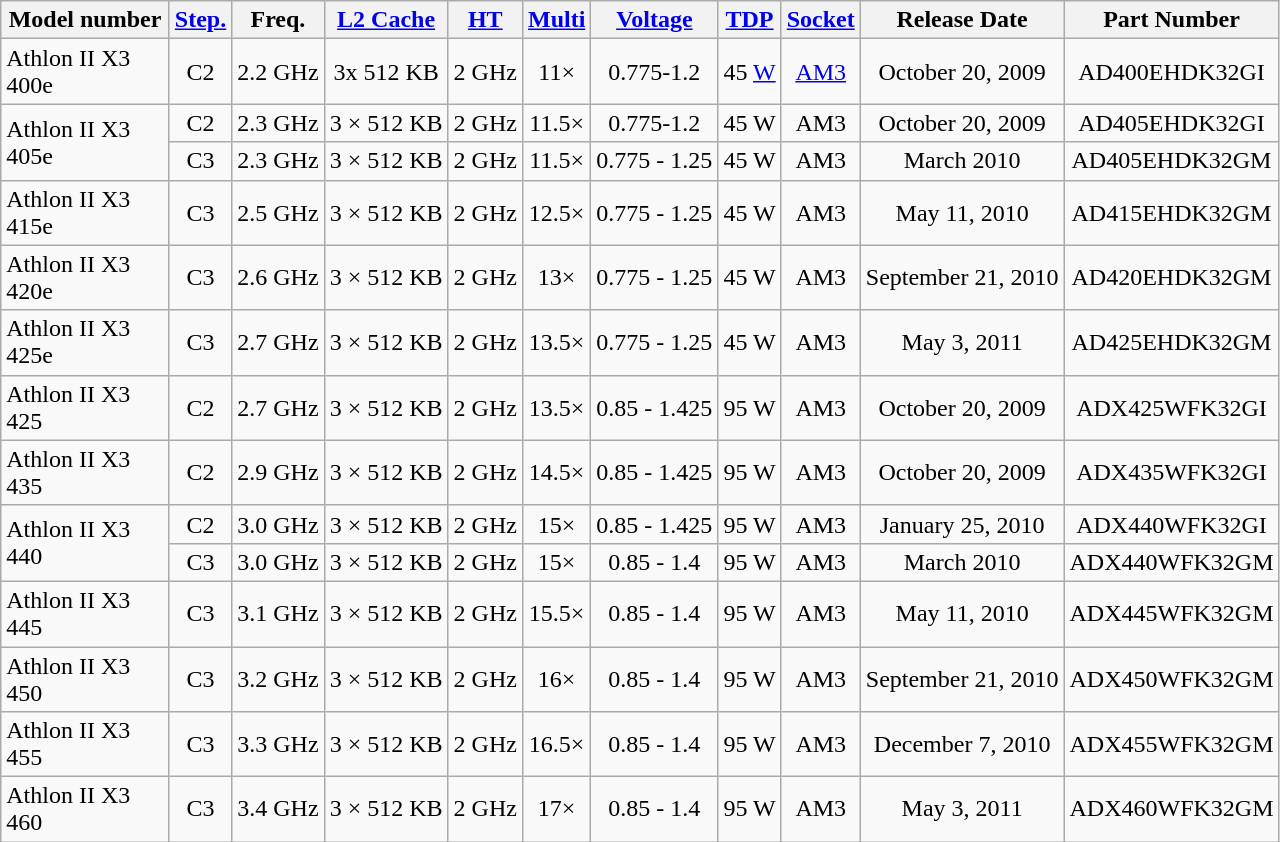<table class="wikitable" style="text-align: center">
<tr>
<th>Model number</th>
<th><a href='#'>Step.</a></th>
<th>Freq.</th>
<th><a href='#'>L2 Cache</a></th>
<th><a href='#'>HT</a></th>
<th><a href='#'>Multi</a></th>
<th><a href='#'>Voltage</a></th>
<th><a href='#'>TDP</a></th>
<th><a href='#'>Socket</a></th>
<th>Release Date</th>
<th>Part Number</th>
</tr>
<tr>
<td style="text-align: left" width="105 px">Athlon II X3 400e</td>
<td>C2</td>
<td>2.2 GHz</td>
<td>3x 512 KB</td>
<td>2 GHz</td>
<td>11×</td>
<td>0.775-1.2</td>
<td>45 <a href='#'>W</a></td>
<td><a href='#'>AM3</a></td>
<td>October 20, 2009</td>
<td>AD400EHDK32GI</td>
</tr>
<tr>
<td style="text-align: left" rowspan="2">Athlon II X3 405e</td>
<td>C2</td>
<td>2.3 GHz</td>
<td>3 × 512 KB</td>
<td>2 GHz</td>
<td>11.5×</td>
<td>0.775-1.2</td>
<td>45 W</td>
<td>AM3</td>
<td>October 20, 2009</td>
<td>AD405EHDK32GI</td>
</tr>
<tr>
<td>C3</td>
<td>2.3 GHz</td>
<td>3 × 512 KB</td>
<td>2 GHz</td>
<td>11.5×</td>
<td>0.775 - 1.25</td>
<td>45 W</td>
<td>AM3</td>
<td>March 2010</td>
<td>AD405EHDK32GM</td>
</tr>
<tr>
<td style="text-align: left">Athlon II X3 415e</td>
<td>C3</td>
<td>2.5 GHz</td>
<td>3 × 512 KB</td>
<td>2 GHz</td>
<td>12.5×</td>
<td>0.775 - 1.25</td>
<td>45 W</td>
<td>AM3</td>
<td>May 11, 2010</td>
<td>AD415EHDK32GM</td>
</tr>
<tr>
<td style="text-align: left">Athlon II X3 420e</td>
<td>C3</td>
<td>2.6 GHz</td>
<td>3 × 512 KB</td>
<td>2 GHz</td>
<td>13×</td>
<td>0.775 - 1.25</td>
<td>45 W</td>
<td>AM3</td>
<td>September 21, 2010</td>
<td>AD420EHDK32GM</td>
</tr>
<tr>
<td style="text-align: left">Athlon II X3 425e</td>
<td>C3</td>
<td>2.7 GHz</td>
<td>3 × 512 KB</td>
<td>2 GHz</td>
<td>13.5×</td>
<td>0.775 - 1.25</td>
<td>45 W</td>
<td>AM3</td>
<td>May 3, 2011</td>
<td>AD425EHDK32GM</td>
</tr>
<tr>
<td style="text-align: left">Athlon II X3 425</td>
<td>C2</td>
<td>2.7 GHz</td>
<td>3 × 512 KB</td>
<td>2 GHz</td>
<td>13.5×</td>
<td>0.85 - 1.425</td>
<td>95 W</td>
<td>AM3</td>
<td>October 20, 2009</td>
<td>ADX425WFK32GI</td>
</tr>
<tr>
<td style="text-align: left">Athlon II X3 435</td>
<td>C2</td>
<td>2.9 GHz</td>
<td>3 × 512 KB</td>
<td>2 GHz</td>
<td>14.5×</td>
<td>0.85 - 1.425</td>
<td>95 W</td>
<td>AM3</td>
<td>October 20, 2009</td>
<td>ADX435WFK32GI</td>
</tr>
<tr>
<td style="text-align: left" rowspan="2">Athlon II X3 440</td>
<td>C2</td>
<td>3.0 GHz</td>
<td>3 × 512 KB</td>
<td>2 GHz</td>
<td>15×</td>
<td>0.85 - 1.425</td>
<td>95 W</td>
<td>AM3</td>
<td>January 25, 2010</td>
<td>ADX440WFK32GI</td>
</tr>
<tr>
<td>C3</td>
<td>3.0 GHz</td>
<td>3 × 512 KB</td>
<td>2 GHz</td>
<td>15×</td>
<td>0.85 - 1.4</td>
<td>95 W</td>
<td>AM3</td>
<td>March 2010</td>
<td>ADX440WFK32GM</td>
</tr>
<tr>
<td style="text-align: left">Athlon II X3 445</td>
<td>C3</td>
<td>3.1 GHz</td>
<td>3 × 512 KB</td>
<td>2 GHz</td>
<td>15.5×</td>
<td>0.85 - 1.4</td>
<td>95 W</td>
<td>AM3</td>
<td>May 11, 2010</td>
<td>ADX445WFK32GM</td>
</tr>
<tr>
<td style="text-align: left">Athlon II X3 450</td>
<td>C3</td>
<td>3.2 GHz</td>
<td>3 × 512 KB</td>
<td>2 GHz</td>
<td>16×</td>
<td>0.85 - 1.4</td>
<td>95 W</td>
<td>AM3</td>
<td>September 21, 2010</td>
<td>ADX450WFK32GM</td>
</tr>
<tr>
<td style="text-align: left">Athlon II X3 455</td>
<td>C3</td>
<td>3.3 GHz</td>
<td>3 × 512 KB</td>
<td>2 GHz</td>
<td>16.5×</td>
<td>0.85 - 1.4</td>
<td>95 W</td>
<td>AM3</td>
<td>December 7, 2010</td>
<td>ADX455WFK32GM</td>
</tr>
<tr>
<td style="text-align: left">Athlon II X3 460</td>
<td>C3</td>
<td>3.4 GHz</td>
<td>3 × 512 KB</td>
<td>2 GHz</td>
<td>17×</td>
<td>0.85 - 1.4</td>
<td>95 W</td>
<td>AM3</td>
<td>May 3, 2011</td>
<td>ADX460WFK32GM</td>
</tr>
</table>
